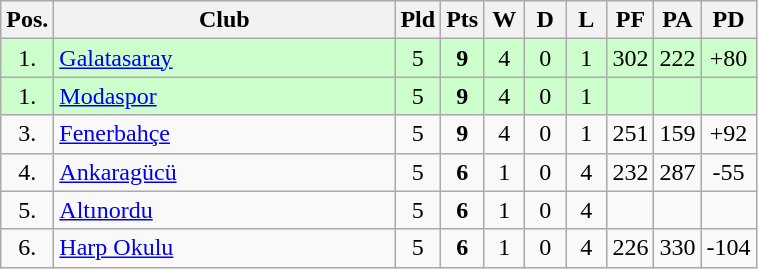<table class="wikitable" style="text-align:center">
<tr>
<th width=15>Pos.</th>
<th width=220>Club</th>
<th width=20>Pld</th>
<th width=20>Pts</th>
<th width=20>W</th>
<th width=20>D</th>
<th width=20>L</th>
<th width=20>PF</th>
<th width=20>PA</th>
<th width=20>PD</th>
</tr>
<tr style="background: #ccffcc;">
<td>1.</td>
<td align=left><a href='#'>Galatasaray</a></td>
<td>5</td>
<td><strong>9</strong></td>
<td>4</td>
<td>0</td>
<td>1</td>
<td>302</td>
<td>222</td>
<td>+80</td>
</tr>
<tr style="background: #ccffcc;">
<td>1.</td>
<td align=left><a href='#'>Modaspor</a></td>
<td>5</td>
<td><strong>9</strong></td>
<td>4</td>
<td>0</td>
<td>1</td>
<td></td>
<td></td>
<td></td>
</tr>
<tr>
<td>3.</td>
<td align=left><a href='#'>Fenerbahçe</a></td>
<td>5</td>
<td><strong>9</strong></td>
<td>4</td>
<td>0</td>
<td>1</td>
<td>251</td>
<td>159</td>
<td>+92</td>
</tr>
<tr>
<td>4.</td>
<td align=left><a href='#'>Ankaragücü</a></td>
<td>5</td>
<td><strong>6</strong></td>
<td>1</td>
<td>0</td>
<td>4</td>
<td>232</td>
<td>287</td>
<td>-55</td>
</tr>
<tr>
<td>5.</td>
<td align=left><a href='#'>Altınordu</a></td>
<td>5</td>
<td><strong>6</strong></td>
<td>1</td>
<td>0</td>
<td>4</td>
<td></td>
<td></td>
<td></td>
</tr>
<tr>
<td>6.</td>
<td align=left><a href='#'>Harp Okulu</a></td>
<td>5</td>
<td><strong>6</strong></td>
<td>1</td>
<td>0</td>
<td>4</td>
<td>226</td>
<td>330</td>
<td>-104</td>
</tr>
</table>
